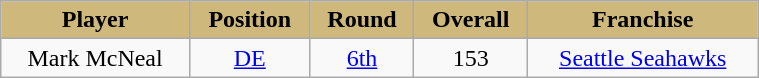<table class="wikitable" width="40%">
<tr align="center"  style="background:#CFB87C;color:black;">
<td><strong>Player</strong></td>
<td><strong>Position</strong></td>
<td><strong>Round</strong></td>
<td><strong>Overall</strong></td>
<td><strong>Franchise</strong></td>
</tr>
<tr align="center" bgcolor="">
<td>Mark McNeal</td>
<td><a href='#'>DE</a></td>
<td><a href='#'>6th</a></td>
<td>153</td>
<td><a href='#'>Seattle Seahawks</a></td>
</tr>
</table>
